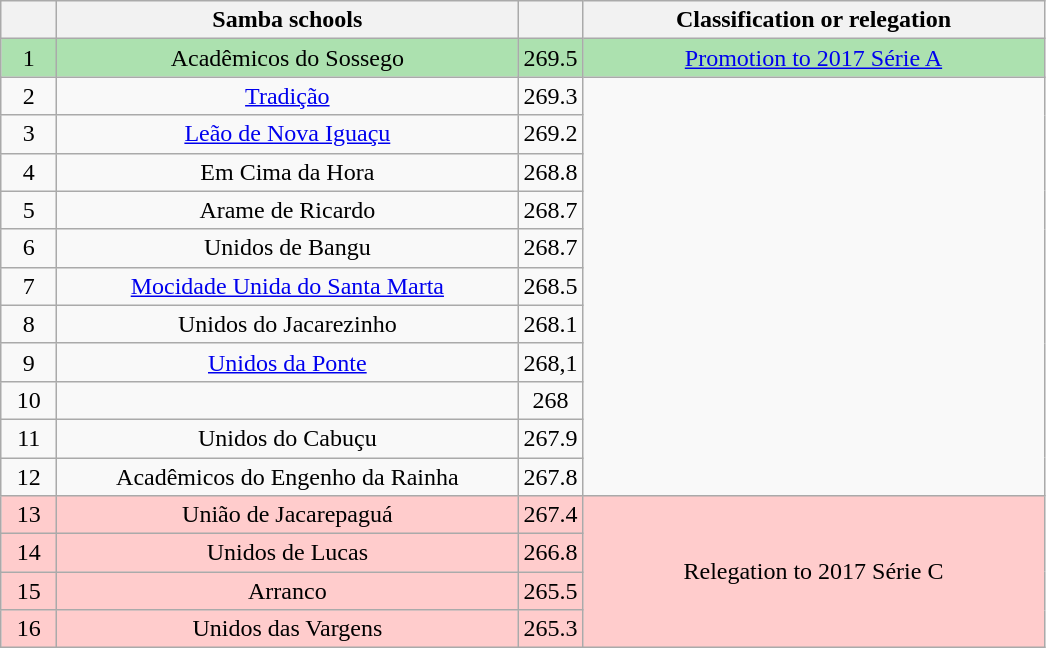<table class="wikitable">
<tr>
<th width="30"></th>
<th width="300">Samba schools</th>
<th width="20"></th>
<th width="300">Classification or relegation</th>
</tr>
<tr align="center">
<td bgcolor=ACE1AF>1</td>
<td bgcolor=ACE1AF>Acadêmicos do Sossego</td>
<td bgcolor=ACE1AF>269.5</td>
<td bgcolor="ACE1AF"><a href='#'><span>Promotion to 2017 Série A</span></a></td>
</tr>
<tr align="center">
<td>2</td>
<td><a href='#'>Tradição</a></td>
<td>269.3</td>
<td rowspan="11"></td>
</tr>
<tr align="center">
<td>3</td>
<td><a href='#'>Leão de Nova Iguaçu</a></td>
<td>269.2</td>
</tr>
<tr align="center">
<td>4</td>
<td>Em Cima da Hora</td>
<td>268.8</td>
</tr>
<tr align="center">
<td>5</td>
<td>Arame de Ricardo</td>
<td>268.7</td>
</tr>
<tr align="center">
<td>6</td>
<td>Unidos de Bangu</td>
<td>268.7</td>
</tr>
<tr align="center">
<td>7</td>
<td><a href='#'>Mocidade Unida do Santa Marta</a></td>
<td>268.5</td>
</tr>
<tr align="center">
<td>8</td>
<td>Unidos do Jacarezinho</td>
<td>268.1</td>
</tr>
<tr align="center">
<td>9</td>
<td><a href='#'>Unidos da Ponte</a></td>
<td>268,1</td>
</tr>
<tr align="center">
<td>10</td>
<td></td>
<td>268</td>
</tr>
<tr align="center">
<td>11</td>
<td>Unidos do Cabuçu</td>
<td>267.9</td>
</tr>
<tr align="center">
<td>12</td>
<td>Acadêmicos do Engenho da Rainha</td>
<td>267.8</td>
</tr>
<tr align="center">
<td bgcolor=FFCCCC>13</td>
<td bgcolor=FFCCCC>União de Jacarepaguá</td>
<td bgcolor=FFCCCC>267.4</td>
<td rowspan=4 bgcolor=FFCCCC><span>Relegation to 2017 Série C</span></td>
</tr>
<tr align="center">
<td bgcolor=FFCCCC>14</td>
<td bgcolor=FFCCCC>Unidos de Lucas</td>
<td bgcolor=FFCCCC>266.8</td>
</tr>
<tr align="center">
<td bgcolor=FFCCCC>15</td>
<td bgcolor=FFCCCC>Arranco</td>
<td bgcolor=FFCCCC>265.5</td>
</tr>
<tr align="center">
<td bgcolor=FFCCCC>16</td>
<td bgcolor=FFCCCC>Unidos das Vargens</td>
<td bgcolor=FFCCCC>265.3</td>
</tr>
</table>
